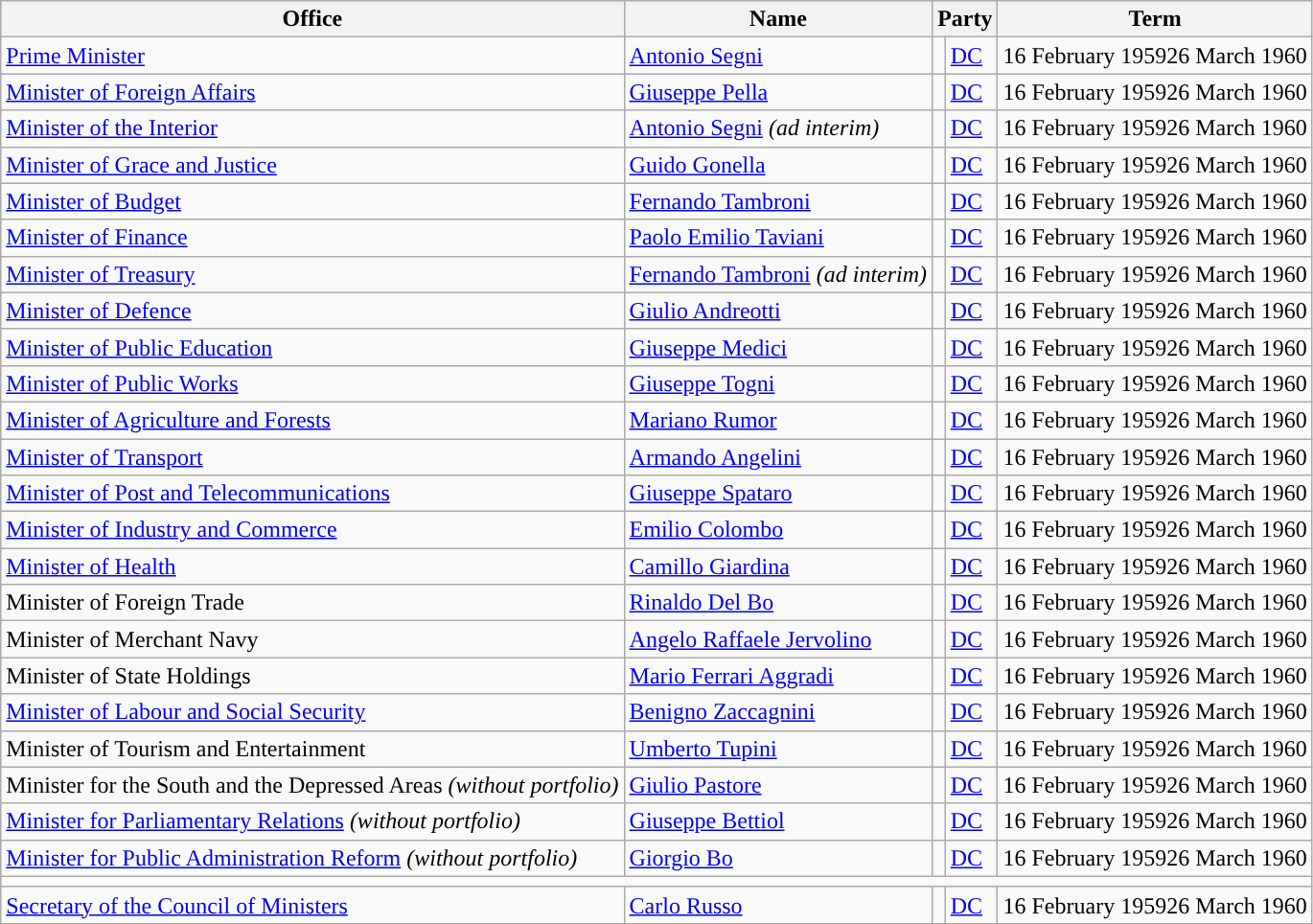<table class="wikitable">
<tr>
<th>Office</th>
<th>Name</th>
<th colspan=2>Party</th>
<th>Term</th>
</tr>
<tr>
<td><a href='#'>Prime Minister</a></td>
<td><a href='#'>Antonio Segni</a></td>
<td></td>
<td><a href='#'>DC</a></td>
<td>16 February 195926 March 1960</td>
</tr>
<tr>
<td><a href='#'>Minister of Foreign Affairs</a></td>
<td><a href='#'>Giuseppe Pella</a></td>
<td style="color:inherit;background:"></td>
<td><a href='#'>DC</a></td>
<td>16 February 195926 March 1960</td>
</tr>
<tr>
<td><a href='#'>Minister of the Interior</a></td>
<td><a href='#'>Antonio Segni</a> <em>(ad interim)</em></td>
<td style="color:inherit;background:"></td>
<td><a href='#'>DC</a></td>
<td>16 February 195926 March 1960</td>
</tr>
<tr>
<td><a href='#'>Minister of Grace and Justice</a></td>
<td><a href='#'>Guido Gonella</a></td>
<td style="color:inherit;background:"></td>
<td><a href='#'>DC</a></td>
<td>16 February 195926 March 1960</td>
</tr>
<tr>
<td><a href='#'>Minister of Budget</a></td>
<td><a href='#'>Fernando Tambroni</a></td>
<td></td>
<td><a href='#'>DC</a></td>
<td>16 February 195926 March 1960</td>
</tr>
<tr>
<td><a href='#'>Minister of Finance</a></td>
<td><a href='#'>Paolo Emilio Taviani</a></td>
<td style="color:inherit;background:"></td>
<td><a href='#'>DC</a></td>
<td>16 February 195926 March 1960</td>
</tr>
<tr>
<td><a href='#'>Minister of Treasury</a></td>
<td><a href='#'>Fernando Tambroni</a> <em>(ad interim)</em></td>
<td></td>
<td><a href='#'>DC</a></td>
<td>16 February 195926 March 1960</td>
</tr>
<tr>
<td><a href='#'>Minister of Defence</a></td>
<td><a href='#'>Giulio Andreotti</a></td>
<td style="color:inherit;background:"></td>
<td><a href='#'>DC</a></td>
<td>16 February 195926 March 1960</td>
</tr>
<tr>
<td><a href='#'>Minister of Public Education</a></td>
<td><a href='#'>Giuseppe Medici</a></td>
<td style="color:inherit;background:"></td>
<td><a href='#'>DC</a></td>
<td>16 February 195926 March 1960</td>
</tr>
<tr>
<td><a href='#'>Minister of Public Works</a></td>
<td><a href='#'>Giuseppe Togni</a></td>
<td style="color:inherit;background:"></td>
<td><a href='#'>DC</a></td>
<td>16 February 195926 March 1960</td>
</tr>
<tr>
<td><a href='#'>Minister of Agriculture and Forests</a></td>
<td><a href='#'>Mariano Rumor</a></td>
<td style="color:inherit;background:"></td>
<td><a href='#'>DC</a></td>
<td>16 February 195926 March 1960</td>
</tr>
<tr>
<td><a href='#'>Minister of Transport</a></td>
<td><a href='#'>Armando Angelini</a></td>
<td style="color:inherit;background:"></td>
<td><a href='#'>DC</a></td>
<td>16 February 195926 March 1960</td>
</tr>
<tr>
<td><a href='#'>Minister of Post and Telecommunications</a></td>
<td><a href='#'>Giuseppe Spataro</a></td>
<td style="color:inherit;background:"></td>
<td><a href='#'>DC</a></td>
<td>16 February 195926 March 1960</td>
</tr>
<tr>
<td><a href='#'>Minister of Industry and Commerce</a></td>
<td><a href='#'>Emilio Colombo</a></td>
<td style="color:inherit;background:"></td>
<td><a href='#'>DC</a></td>
<td>16 February 195926 March 1960</td>
</tr>
<tr>
<td><a href='#'>Minister of Health</a></td>
<td><a href='#'>Camillo Giardina</a></td>
<td style="color:inherit;background:"></td>
<td><a href='#'>DC</a></td>
<td>16 February 195926 March 1960</td>
</tr>
<tr>
<td>Minister of Foreign Trade</td>
<td><a href='#'>Rinaldo Del Bo</a></td>
<td></td>
<td><a href='#'>DC</a></td>
<td>16 February 195926 March 1960</td>
</tr>
<tr>
<td>Minister of Merchant Navy</td>
<td><a href='#'>Angelo Raffaele Jervolino</a></td>
<td></td>
<td><a href='#'>DC</a></td>
<td>16 February 195926 March 1960</td>
</tr>
<tr>
<td>Minister of State Holdings</td>
<td><a href='#'>Mario Ferrari Aggradi</a></td>
<td style="color:inherit;background:"></td>
<td><a href='#'>DC</a></td>
<td>16 February 195926 March 1960</td>
</tr>
<tr>
<td><a href='#'>Minister of Labour and Social Security</a></td>
<td><a href='#'>Benigno Zaccagnini</a></td>
<td></td>
<td><a href='#'>DC</a></td>
<td>16 February 195926 March 1960</td>
</tr>
<tr>
<td>Minister of Tourism and Entertainment</td>
<td><a href='#'>Umberto Tupini</a></td>
<td style="color:inherit;background:"></td>
<td><a href='#'>DC</a></td>
<td>16 February 195926 March 1960</td>
</tr>
<tr>
<td>Minister for the South and the Depressed Areas <em>(without portfolio)</em></td>
<td><a href='#'>Giulio Pastore</a></td>
<td style="color:inherit;background:"></td>
<td><a href='#'>DC</a></td>
<td>16 February 195926 March 1960</td>
</tr>
<tr>
<td><a href='#'>Minister for Parliamentary Relations</a> <em>(without portfolio)</em></td>
<td><a href='#'>Giuseppe Bettiol</a></td>
<td style="color:inherit;background:"></td>
<td><a href='#'>DC</a></td>
<td>16 February 195926 March 1960</td>
</tr>
<tr>
<td><a href='#'>Minister for Public Administration Reform</a> <em>(without portfolio)</em></td>
<td><a href='#'>Giorgio Bo</a></td>
<td style="color:inherit;background:"></td>
<td><a href='#'>DC</a></td>
<td>16 February 195926 March 1960</td>
</tr>
<tr>
<td colspan="5"></td>
</tr>
<tr>
<td><a href='#'>Secretary of the Council of Ministers</a></td>
<td><a href='#'>Carlo Russo</a></td>
<td style="color:inherit;background:"></td>
<td><a href='#'>DC</a></td>
<td>16 February 195926 March 1960</td>
</tr>
</table>
